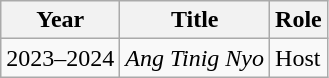<table class="wikitable">
<tr>
<th>Year</th>
<th>Title</th>
<th>Role</th>
</tr>
<tr>
<td>2023–2024</td>
<td><em>Ang Tinig Nyo</em></td>
<td>Host</td>
</tr>
</table>
